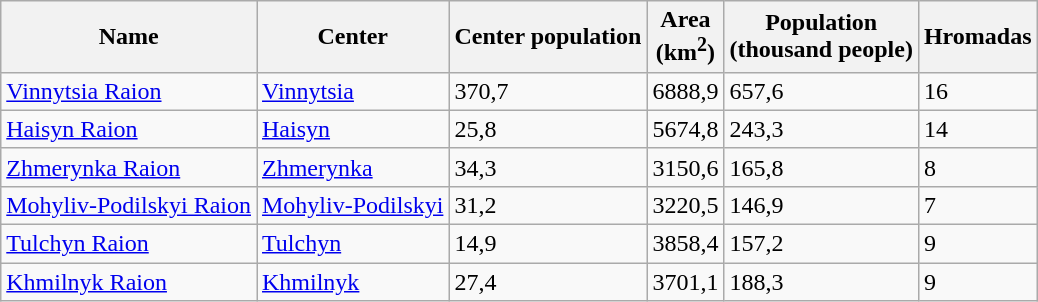<table class='wikitable sortable'>
<tr>
<th>Name</th>
<th>Center</th>
<th>Center population</th>
<th>Area<br>(km<sup>2</sup>)</th>
<th>Population<br>(thousand people)</th>
<th>Hromadas</th>
</tr>
<tr>
<td><a href='#'>Vinnytsia Raion</a></td>
<td><a href='#'>Vinnytsia</a></td>
<td>370,7</td>
<td>6888,9</td>
<td>657,6</td>
<td>16</td>
</tr>
<tr>
<td><a href='#'>Haisyn Raion</a></td>
<td><a href='#'>Haisyn</a></td>
<td>25,8</td>
<td>5674,8</td>
<td>243,3</td>
<td>14</td>
</tr>
<tr>
<td><a href='#'>Zhmerynka Raion</a></td>
<td><a href='#'>Zhmerynka</a></td>
<td>34,3</td>
<td>3150,6</td>
<td>165,8</td>
<td>8</td>
</tr>
<tr>
<td><a href='#'>Mohyliv-Podilskyi Raion</a></td>
<td><a href='#'>Mohyliv-Podilskyi</a></td>
<td>31,2</td>
<td>3220,5</td>
<td>146,9</td>
<td>7</td>
</tr>
<tr>
<td><a href='#'>Tulchyn Raion</a></td>
<td><a href='#'>Tulchyn</a></td>
<td>14,9</td>
<td>3858,4</td>
<td>157,2</td>
<td>9</td>
</tr>
<tr>
<td><a href='#'>Khmilnyk Raion</a></td>
<td><a href='#'>Khmilnyk</a></td>
<td>27,4</td>
<td>3701,1</td>
<td>188,3</td>
<td>9</td>
</tr>
</table>
